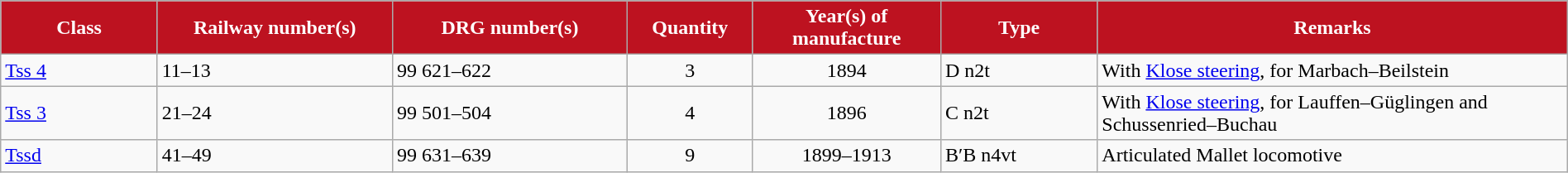<table class="wikitable"  width="100%">
<tr>
<th style="color:#ffffff; background:#bd1220" width="10%">Class</th>
<th style="color:#ffffff; background:#bd1220" width="15%">Railway number(s)</th>
<th style="color:#ffffff; background:#bd1220" width="15%">DRG number(s)</th>
<th style="color:#ffffff; background:#bd1220" width="8%">Quantity</th>
<th style="color:#ffffff; background:#bd1220" width="12%">Year(s) of manufacture</th>
<th style="color:#ffffff; background:#bd1220" width="10%">Type</th>
<th style="color:#ffffff; background:#bd1220" width="30%">Remarks</th>
</tr>
<tr>
<td><a href='#'>Tss 4</a></td>
<td>11–13</td>
<td>99 621–622</td>
<td align="center">3</td>
<td align="center">1894</td>
<td>D n2t</td>
<td>With <a href='#'>Klose steering</a>, for Marbach–Beilstein</td>
</tr>
<tr>
<td><a href='#'>Tss 3</a></td>
<td>21–24</td>
<td>99 501–504</td>
<td align="center">4</td>
<td align="center">1896</td>
<td>C n2t</td>
<td>With <a href='#'>Klose steering</a>, for Lauffen–Güglingen and Schussenried–Buchau</td>
</tr>
<tr>
<td><a href='#'>Tssd</a></td>
<td>41–49</td>
<td>99 631–639</td>
<td align="center">9</td>
<td align="center">1899–1913</td>
<td>B′B n4vt</td>
<td>Articulated Mallet locomotive</td>
</tr>
</table>
